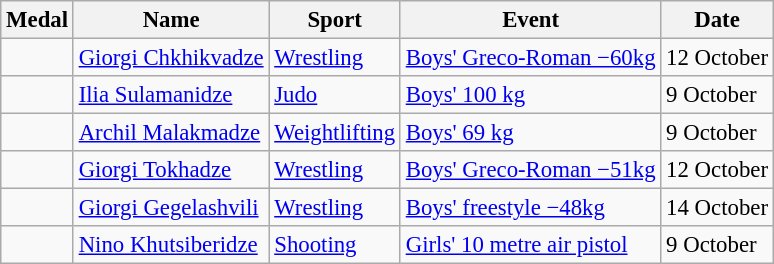<table class="wikitable sortable"  style="font-size:95%">
<tr>
<th>Medal</th>
<th>Name</th>
<th>Sport</th>
<th>Event</th>
<th>Date</th>
</tr>
<tr>
<td></td>
<td><a href='#'>Giorgi Chkhikvadze</a></td>
<td><a href='#'>Wrestling</a></td>
<td><a href='#'>Boys' Greco-Roman −60kg</a></td>
<td>12 October</td>
</tr>
<tr>
<td></td>
<td><a href='#'>Ilia Sulamanidze</a></td>
<td><a href='#'>Judo</a></td>
<td><a href='#'>Boys' 100 kg</a></td>
<td>9 October</td>
</tr>
<tr>
<td></td>
<td><a href='#'>Archil Malakmadze</a></td>
<td><a href='#'>Weightlifting</a></td>
<td><a href='#'>Boys' 69 kg</a></td>
<td>9 October</td>
</tr>
<tr>
<td></td>
<td><a href='#'>Giorgi Tokhadze</a></td>
<td><a href='#'>Wrestling</a></td>
<td><a href='#'>Boys' Greco-Roman −51kg</a></td>
<td>12 October</td>
</tr>
<tr>
<td></td>
<td><a href='#'>Giorgi Gegelashvili</a></td>
<td><a href='#'>Wrestling</a></td>
<td><a href='#'>Boys' freestyle −48kg</a></td>
<td>14 October</td>
</tr>
<tr>
<td></td>
<td><a href='#'>Nino Khutsiberidze</a></td>
<td><a href='#'>Shooting</a></td>
<td><a href='#'>Girls' 10 metre air pistol</a></td>
<td>9 October</td>
</tr>
</table>
